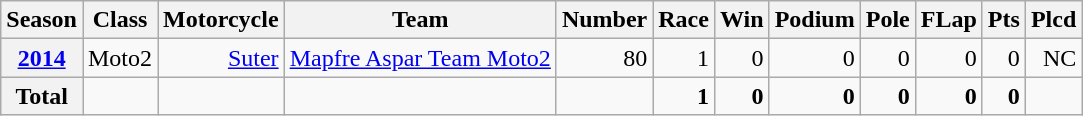<table class="wikitable" style=text-align:right>
<tr>
<th>Season</th>
<th>Class</th>
<th>Motorcycle</th>
<th>Team</th>
<th>Number</th>
<th>Race</th>
<th>Win</th>
<th>Podium</th>
<th>Pole</th>
<th>FLap</th>
<th>Pts</th>
<th>Plcd</th>
</tr>
<tr>
<th><a href='#'>2014</a></th>
<td>Moto2</td>
<td><a href='#'>Suter</a></td>
<td><a href='#'>Mapfre Aspar Team Moto2</a></td>
<td>80</td>
<td>1</td>
<td>0</td>
<td>0</td>
<td>0</td>
<td>0</td>
<td>0</td>
<td>NC</td>
</tr>
<tr>
<th>Total</th>
<td></td>
<td></td>
<td></td>
<td></td>
<td><strong>1</strong></td>
<td><strong>0</strong></td>
<td><strong>0</strong></td>
<td><strong>0</strong></td>
<td><strong>0</strong></td>
<td><strong>0</strong></td>
<td></td>
</tr>
</table>
